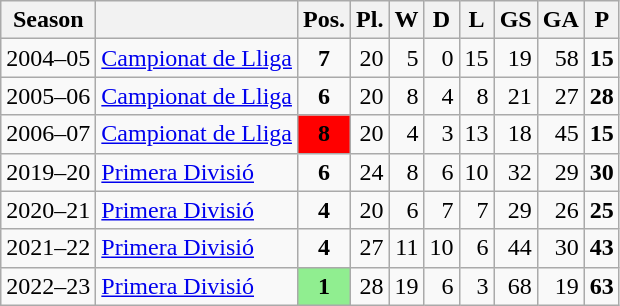<table class="wikitable">
<tr>
<th>Season</th>
<th></th>
<th>Pos.</th>
<th>Pl.</th>
<th>W</th>
<th>D</th>
<th>L</th>
<th>GS</th>
<th>GA</th>
<th>P</th>
</tr>
<tr>
<td>2004–05</td>
<td><a href='#'>Campionat de Lliga</a></td>
<td align=center><strong>7</strong></td>
<td align=right>20</td>
<td align=right>5</td>
<td align=right>0</td>
<td align=right>15</td>
<td align=right>19</td>
<td align=right>58</td>
<td align=right><strong>15</strong></td>
</tr>
<tr>
<td>2005–06</td>
<td><a href='#'>Campionat de Lliga</a></td>
<td align=center><strong>6</strong></td>
<td align=right>20</td>
<td align=right>8</td>
<td align=right>4</td>
<td align=right>8</td>
<td align=right>21</td>
<td align=right>27</td>
<td align=right><strong>28</strong></td>
</tr>
<tr>
<td>2006–07</td>
<td><a href='#'>Campionat de Lliga</a></td>
<td align=center bgcolor=red><strong>8</strong></td>
<td align=right>20</td>
<td align=right>4</td>
<td align=right>3</td>
<td align=right>13</td>
<td align=right>18</td>
<td align=right>45</td>
<td align=right><strong>15</strong></td>
</tr>
<tr>
<td>2019–20</td>
<td><a href='#'>Primera Divisió</a></td>
<td align=center bgcolor=><strong>6</strong></td>
<td align=right>24</td>
<td align=right>8</td>
<td align=right>6</td>
<td align=right>10</td>
<td align=right>32</td>
<td align=right>29</td>
<td align=right><strong>30</strong></td>
</tr>
<tr>
<td>2020–21</td>
<td><a href='#'>Primera Divisió</a></td>
<td align=center bgcolor=><strong>4</strong></td>
<td align=right>20</td>
<td align=right>6</td>
<td align=right>7</td>
<td align=right>7</td>
<td align=right>29</td>
<td align=right>26</td>
<td align=right><strong>25</strong></td>
</tr>
<tr>
<td>2021–22</td>
<td><a href='#'>Primera Divisió</a></td>
<td align=center bgcolor=><strong>4</strong></td>
<td align=right>27</td>
<td align=right>11</td>
<td align=right>10</td>
<td align=right>6</td>
<td align=right>44</td>
<td align=right>30</td>
<td align=right><strong>43</strong></td>
</tr>
<tr>
<td>2022–23</td>
<td><a href='#'>Primera Divisió</a></td>
<td align=center bgcolor=lightgreen><strong>1</strong></td>
<td align=right>28</td>
<td align=right>19</td>
<td align=right>6</td>
<td align=right>3</td>
<td align=right>68</td>
<td align=right>19</td>
<td align=right><strong>63</strong></td>
</tr>
</table>
